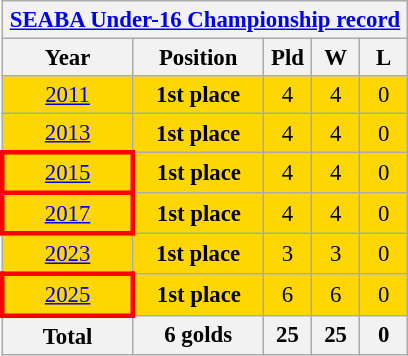<table class="wikitable" style="text-align: center; font-size:95%;">
<tr>
<th colspan=9><a href='#'>SEABA Under-16 Championship record</a></th>
</tr>
<tr>
<th width=80px>Year</th>
<th width=80px>Position</th>
<th width=25px>Pld</th>
<th width=25px>W</th>
<th width=25px>L</th>
</tr>
<tr bgcolor=gold>
<td> <a href='#'>2011</a></td>
<td><strong>1st place</strong></td>
<td>4</td>
<td>4</td>
<td>0</td>
</tr>
<tr bgcolor=gold>
<td> <a href='#'>2013</a></td>
<td><strong>1st place</strong></td>
<td>4</td>
<td>4</td>
<td>0</td>
</tr>
<tr bgcolor=gold>
<td style="border: 3px solid red;"> <a href='#'>2015</a></td>
<td><strong>1st place</strong></td>
<td>4</td>
<td>4</td>
<td>0</td>
</tr>
<tr bgcolor=gold>
<td style="border: 3px solid red;"> <a href='#'>2017</a></td>
<td><strong>1st place</strong></td>
<td>4</td>
<td>4</td>
<td>0</td>
</tr>
<tr bgcolor=gold>
<td> <a href='#'>2023</a></td>
<td><strong>1st place</strong></td>
<td>3</td>
<td>3</td>
<td>0</td>
</tr>
<tr bgcolor=gold>
<td style="border: 3px solid red;"> <a href='#'>2025</a></td>
<td><strong>1st place</strong></td>
<td>6</td>
<td>6</td>
<td>0</td>
</tr>
<tr>
<th>Total</th>
<th>6 golds</th>
<th>25</th>
<th>25</th>
<th>0</th>
</tr>
</table>
